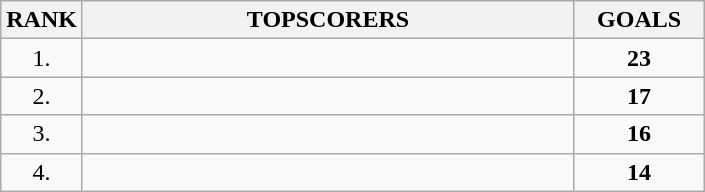<table class="wikitable">
<tr>
<th>RANK</th>
<th style="width: 20em">TOPSCORERS</th>
<th style="width: 5em">GOALS</th>
</tr>
<tr>
<td align="center">1.</td>
<td></td>
<td align="center"><strong>23</strong></td>
</tr>
<tr>
<td align="center">2.</td>
<td></td>
<td align="center"><strong>17</strong></td>
</tr>
<tr>
<td align="center">3.</td>
<td></td>
<td align="center"><strong>16</strong></td>
</tr>
<tr>
<td align="center">4.</td>
<td></td>
<td align="center"><strong>14</strong></td>
</tr>
</table>
